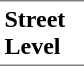<table border=0 cellspacing=0 cellpadding=3>
<tr>
<td style="border-bottom:solid 1px gray;border-top:solid 1px gray;" width=50 valign=top><strong>Street Level</strong></td>
</tr>
</table>
